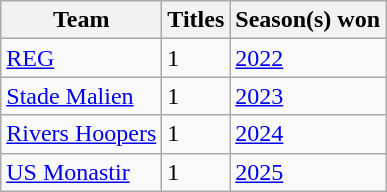<table class="wikitable sortable">
<tr>
<th>Team</th>
<th>Titles</th>
<th>Season(s) won</th>
</tr>
<tr>
<td> <a href='#'>REG</a></td>
<td>1</td>
<td><a href='#'>2022</a></td>
</tr>
<tr>
<td> <a href='#'>Stade Malien</a></td>
<td>1</td>
<td><a href='#'>2023</a></td>
</tr>
<tr>
<td> <a href='#'>Rivers Hoopers</a></td>
<td>1</td>
<td><a href='#'>2024</a></td>
</tr>
<tr>
<td> <a href='#'>US Monastir</a></td>
<td>1</td>
<td><a href='#'>2025</a></td>
</tr>
</table>
